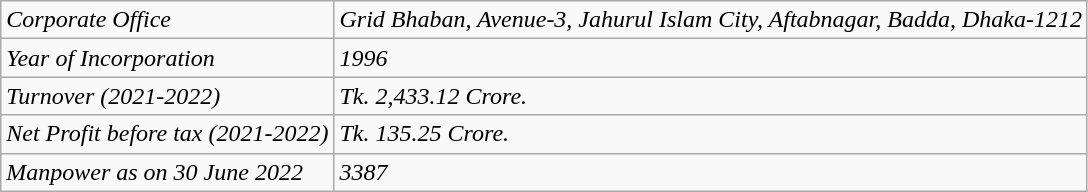<table class="wikitable sortable">
<tr>
<td><em>Corporate Office</em></td>
<td><em>Grid Bhaban, Avenue-3, Jahurul Islam City, Aftabnagar, Badda, Dhaka-1212</em></td>
</tr>
<tr>
<td><em>Year of Incorporation</em></td>
<td><em>1996</em></td>
</tr>
<tr>
<td><em>Turnover (2021-2022)</em></td>
<td><em>Tk. 2,433.12 Crore.</em></td>
</tr>
<tr>
<td><em>Net Profit before tax (2021-2022)</em></td>
<td><em>Tk. 135.25 Crore.</em></td>
</tr>
<tr>
<td><em>Manpower as on 30 June 2022</em></td>
<td><em>3387</em></td>
</tr>
</table>
